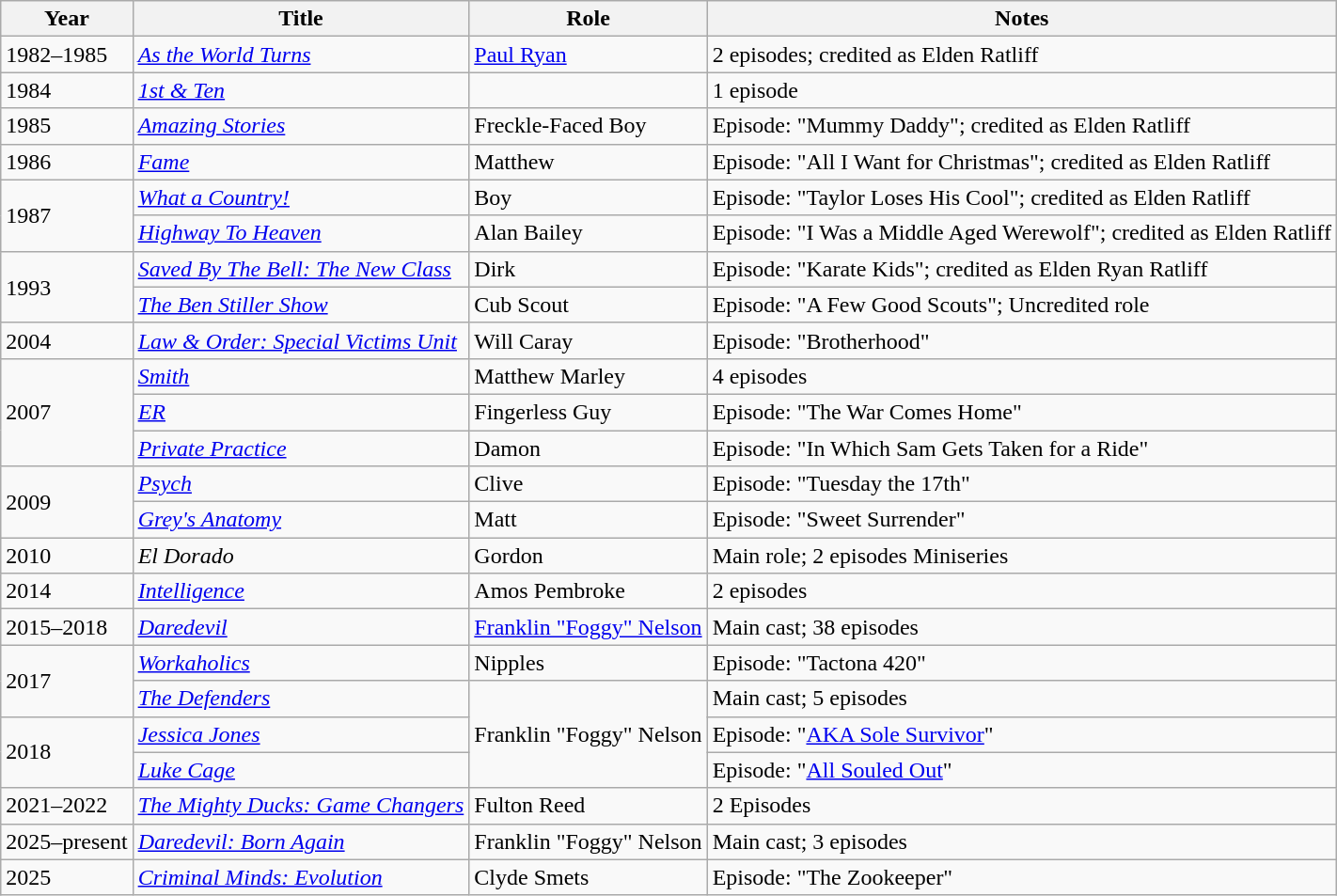<table class="wikitable sortable">
<tr>
<th>Year</th>
<th>Title</th>
<th>Role</th>
<th class="unsortable">Notes</th>
</tr>
<tr>
<td>1982–1985</td>
<td><em><a href='#'>As the World Turns</a></em></td>
<td><a href='#'>Paul Ryan</a></td>
<td>2 episodes; credited as Elden Ratliff</td>
</tr>
<tr>
<td>1984</td>
<td><em><a href='#'>1st & Ten</a></em></td>
<td></td>
<td>1 episode</td>
</tr>
<tr>
<td>1985</td>
<td><em><a href='#'>Amazing Stories</a></em></td>
<td>Freckle-Faced Boy</td>
<td>Episode: "Mummy Daddy"; credited as Elden Ratliff</td>
</tr>
<tr>
<td>1986</td>
<td><em><a href='#'>Fame</a></em></td>
<td>Matthew</td>
<td>Episode: "All I Want for Christmas"; credited as Elden Ratliff</td>
</tr>
<tr>
<td rowspan=2>1987</td>
<td><em><a href='#'>What a Country!</a></em></td>
<td>Boy</td>
<td>Episode: "Taylor Loses His Cool"; credited as Elden Ratliff</td>
</tr>
<tr>
<td><em><a href='#'>Highway To Heaven</a></em></td>
<td>Alan Bailey</td>
<td>Episode: "I Was a Middle Aged Werewolf"; credited as Elden Ratliff</td>
</tr>
<tr>
<td rowspan=2>1993</td>
<td><em><a href='#'>Saved By The Bell: The New Class</a></em></td>
<td>Dirk</td>
<td>Episode: "Karate Kids"; credited as Elden Ryan Ratliff</td>
</tr>
<tr>
<td><em><a href='#'>The Ben Stiller Show</a></em></td>
<td>Cub Scout</td>
<td>Episode: "A Few Good Scouts"; Uncredited role</td>
</tr>
<tr>
<td>2004</td>
<td><em><a href='#'>Law & Order: Special Victims Unit</a></em></td>
<td>Will Caray</td>
<td>Episode: "Brotherhood"</td>
</tr>
<tr>
<td rowspan=3>2007</td>
<td><em><a href='#'>Smith</a></em></td>
<td>Matthew Marley</td>
<td>4 episodes</td>
</tr>
<tr>
<td><em><a href='#'>ER</a></em></td>
<td>Fingerless Guy</td>
<td>Episode: "The War Comes Home"</td>
</tr>
<tr>
<td><em><a href='#'>Private Practice</a></em></td>
<td>Damon</td>
<td>Episode: "In Which Sam Gets Taken for a Ride"</td>
</tr>
<tr>
<td rowspan=2>2009</td>
<td><em><a href='#'>Psych</a></em></td>
<td>Clive</td>
<td>Episode: "Tuesday the 17th"</td>
</tr>
<tr>
<td><em><a href='#'>Grey's Anatomy</a></em></td>
<td>Matt</td>
<td>Episode: "Sweet Surrender"</td>
</tr>
<tr>
<td>2010</td>
<td><em>El Dorado</em></td>
<td>Gordon</td>
<td>Main role; 2 episodes Miniseries</td>
</tr>
<tr>
<td>2014</td>
<td><em><a href='#'>Intelligence</a></em></td>
<td>Amos Pembroke</td>
<td>2 episodes</td>
</tr>
<tr>
<td>2015–2018</td>
<td><em><a href='#'>Daredevil</a></em></td>
<td><a href='#'>Franklin "Foggy" Nelson</a></td>
<td>Main cast; 38 episodes</td>
</tr>
<tr>
<td rowspan=2>2017</td>
<td><em><a href='#'>Workaholics</a></em></td>
<td>Nipples</td>
<td>Episode: "Tactona 420"</td>
</tr>
<tr>
<td><em><a href='#'>The Defenders</a></em></td>
<td rowspan="3">Franklin "Foggy" Nelson</td>
<td>Main cast; 5 episodes</td>
</tr>
<tr>
<td rowspan=2>2018</td>
<td><em><a href='#'>Jessica Jones</a></em></td>
<td>Episode: "<a href='#'>AKA Sole Survivor</a>"</td>
</tr>
<tr>
<td><em><a href='#'>Luke Cage</a></em></td>
<td>Episode: "<a href='#'>All Souled Out</a>"</td>
</tr>
<tr>
<td>2021–2022</td>
<td><em><a href='#'>The Mighty Ducks: Game Changers</a></em></td>
<td>Fulton Reed</td>
<td>2 Episodes</td>
</tr>
<tr>
<td>2025–present</td>
<td><em><a href='#'>Daredevil: Born Again</a></em></td>
<td>Franklin "Foggy" Nelson</td>
<td>Main cast; 3 episodes</td>
</tr>
<tr>
<td>2025</td>
<td><a href='#'><em>Criminal Minds: Evolution</em></a></td>
<td>Clyde Smets</td>
<td>Episode: "The Zookeeper"</td>
</tr>
</table>
